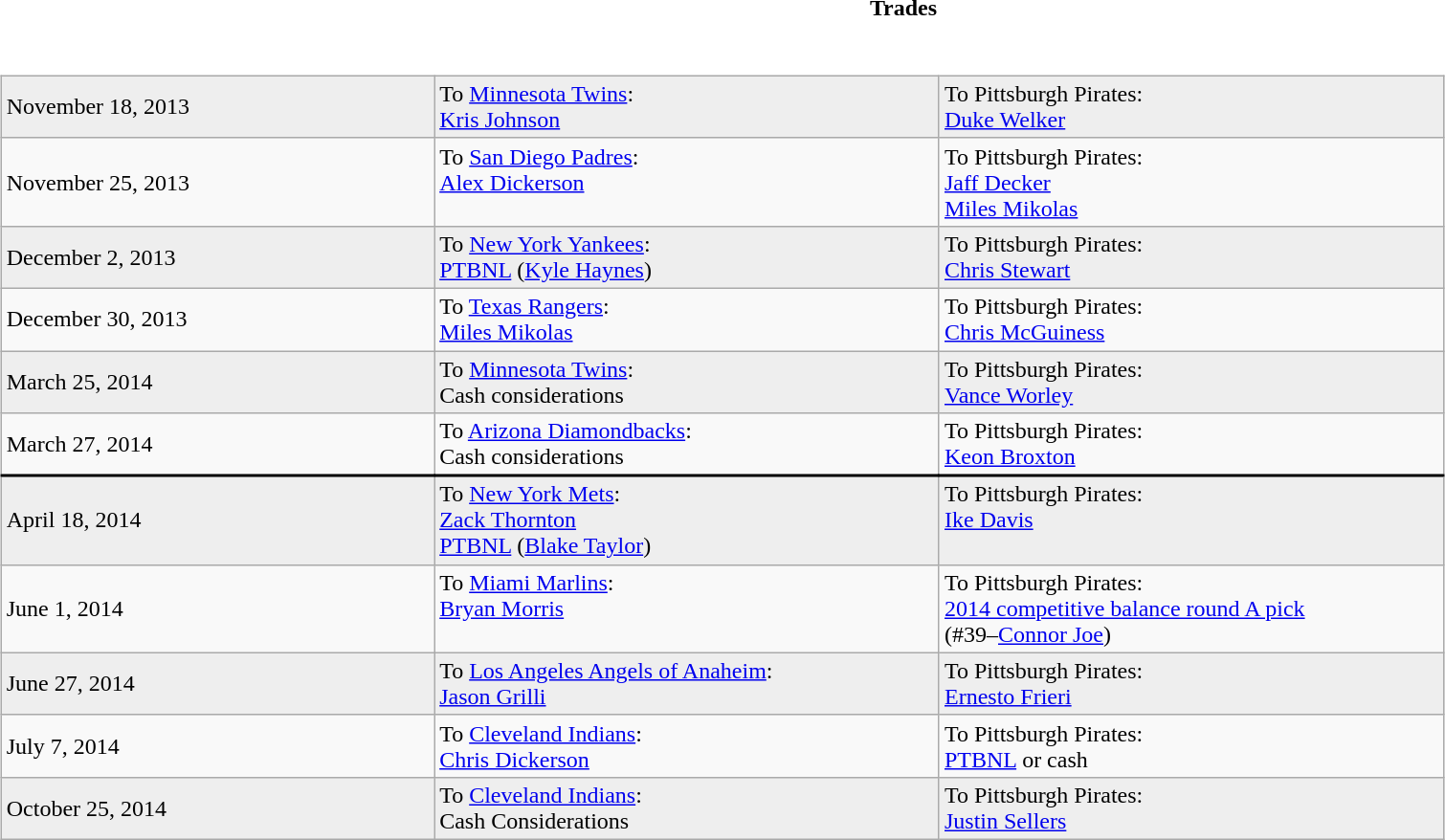<table class="toccolours collapsible collapsed" style="width:100%; background:inherit">
<tr>
<th>Trades</th>
</tr>
<tr>
<td><br><table class="wikitable" style="border:1px solid #999999; width:80%;">
<tr bgcolor="eeeeee">
<td style="width:30%;">November 18, 2013</td>
<td style="width:35%;" valign="top">To <a href='#'>Minnesota Twins</a>:<br><a href='#'>Kris Johnson</a></td>
<td style="width:35%;" valign="top">To Pittsburgh Pirates:<br><a href='#'>Duke Welker</a></td>
</tr>
<tr>
<td style="width:30%;">November 25, 2013</td>
<td style="width:35%;" valign="top">To <a href='#'>San Diego Padres</a>:<br><a href='#'>Alex Dickerson</a></td>
<td style="width:35%;" valign="top">To Pittsburgh Pirates:<br><a href='#'>Jaff Decker</a><br>
<a href='#'>Miles Mikolas</a></td>
</tr>
<tr bgcolor="eeeeee">
<td style="width:30%;">December 2, 2013</td>
<td style="width:35%;" valign="top">To <a href='#'>New York Yankees</a>:<br><a href='#'>PTBNL</a> (<a href='#'>Kyle Haynes</a>)</td>
<td style="width:35%;" valign="top">To Pittsburgh Pirates:<br><a href='#'>Chris Stewart</a></td>
</tr>
<tr>
<td style="width:30%;">December 30, 2013</td>
<td style="width:35%;" valign="top">To <a href='#'>Texas Rangers</a>:<br><a href='#'>Miles Mikolas</a></td>
<td style="width:35%;" valign="top">To Pittsburgh Pirates:<br><a href='#'>Chris McGuiness</a></td>
</tr>
<tr bgcolor="eeeeee">
<td style="width:30%;">March 25, 2014</td>
<td style="width:35%;" valign="top">To <a href='#'>Minnesota Twins</a>:<br>Cash considerations</td>
<td style="width:35%;" valign="top">To Pittsburgh Pirates:<br><a href='#'>Vance Worley</a></td>
</tr>
<tr style="border-bottom:2px solid #000000;">
<td style="width:30%;">March 27, 2014</td>
<td style="width:35%;" valign="top">To <a href='#'>Arizona Diamondbacks</a>:<br>Cash considerations</td>
<td style="width:35%;" valign="top">To Pittsburgh Pirates:<br><a href='#'>Keon Broxton</a></td>
</tr>
<tr bgcolor="eeeeee">
<td style="width:30%;">April 18, 2014</td>
<td style="width:35%;" valign="top">To <a href='#'>New York Mets</a>:<br><a href='#'>Zack Thornton</a><br><a href='#'>PTBNL</a> (<a href='#'>Blake Taylor</a>)</td>
<td style="width:35%;" valign="top">To Pittsburgh Pirates:<br><a href='#'>Ike Davis</a></td>
</tr>
<tr>
<td style="width:30%;">June 1, 2014</td>
<td style="width:35%;" valign="top">To <a href='#'>Miami Marlins</a>:<br><a href='#'>Bryan Morris</a></td>
<td style="width:35%;" valign="top">To Pittsburgh Pirates:<br><a href='#'>2014 competitive balance round A pick</a><br>(#39–<a href='#'>Connor Joe</a>)</td>
</tr>
<tr bgcolor="eeeeee">
<td style="width:30%;">June 27, 2014</td>
<td style="width:35%;" valign="top">To <a href='#'>Los Angeles Angels of Anaheim</a>:<br><a href='#'>Jason Grilli</a></td>
<td style="width:35%;" valign="top">To Pittsburgh Pirates:<br><a href='#'>Ernesto Frieri</a></td>
</tr>
<tr bgcolor=>
<td style="width:30%;">July 7, 2014</td>
<td style="width:35%;" valign="top">To <a href='#'>Cleveland Indians</a>:<br><a href='#'>Chris Dickerson</a></td>
<td style="width:35%;" valign="top">To Pittsburgh Pirates:<br><a href='#'>PTBNL</a> or cash</td>
</tr>
<tr bgcolor="eeeeee">
<td style="width:30%;">October 25, 2014</td>
<td style="width:35%;" valign="top">To <a href='#'>Cleveland Indians</a>:<br>Cash Considerations</td>
<td style="width:35%;" valign="top">To Pittsburgh Pirates:<br><a href='#'>Justin Sellers</a></td>
</tr>
</table>
</td>
</tr>
</table>
